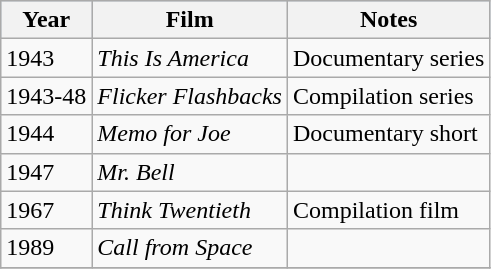<table class="wikitable sortable">
<tr style="background:#b0c4de; text-align:center;">
<th>Year</th>
<th>Film</th>
<th>Notes</th>
</tr>
<tr>
<td>1943</td>
<td><em>This Is America</em></td>
<td>Documentary series</td>
</tr>
<tr>
<td>1943-48</td>
<td><em>Flicker Flashbacks</em></td>
<td>Compilation series</td>
</tr>
<tr>
<td>1944</td>
<td><em>Memo for Joe</em></td>
<td>Documentary short</td>
</tr>
<tr>
<td>1947</td>
<td><em>Mr. Bell</em></td>
<td></td>
</tr>
<tr>
<td>1967</td>
<td><em>Think Twentieth</em></td>
<td>Compilation film</td>
</tr>
<tr>
<td>1989</td>
<td><em>Call from Space</em></td>
<td></td>
</tr>
<tr>
</tr>
</table>
